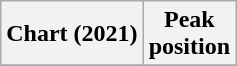<table class="wikitable sortable plainrowheaders" style="text-align:center">
<tr>
<th scope="col">Chart (2021)</th>
<th scope="col">Peak<br>position</th>
</tr>
<tr>
</tr>
</table>
